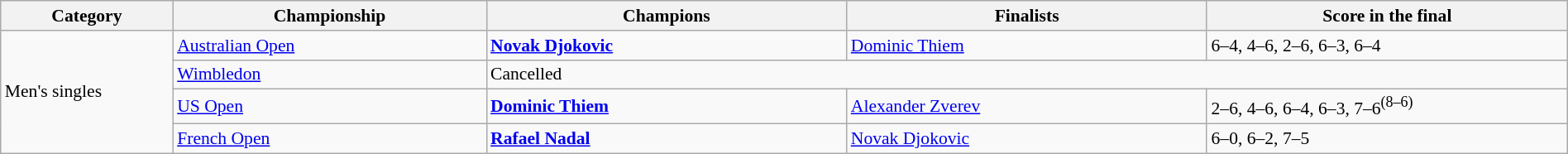<table class="wikitable" style="font-size:90%;" width=100%>
<tr>
<th style="width: 11%;">Category</th>
<th style="width: 20%;">Championship</th>
<th style="width: 23%;">Champions</th>
<th style="width: 23%;">Finalists</th>
<th style="width: 23%;">Score in the final</th>
</tr>
<tr>
<td rowspan="4">Men's singles</td>
<td><a href='#'>Australian Open</a></td>
<td> <strong><a href='#'>Novak Djokovic</a></strong></td>
<td> <a href='#'>Dominic Thiem</a></td>
<td>6–4, 4–6, 2–6, 6–3, 6–4</td>
</tr>
<tr>
<td><a href='#'>Wimbledon</a></td>
<td colspan="3">Cancelled</td>
</tr>
<tr>
<td><a href='#'>US Open</a></td>
<td> <strong><a href='#'>Dominic Thiem</a></strong></td>
<td> <a href='#'>Alexander Zverev</a></td>
<td>2–6, 4–6, 6–4, 6–3, 7–6<sup>(8–6)</sup></td>
</tr>
<tr>
<td><a href='#'>French Open</a></td>
<td> <strong><a href='#'>Rafael Nadal</a></strong></td>
<td> <a href='#'>Novak Djokovic</a></td>
<td>6–0, 6–2, 7–5</td>
</tr>
</table>
